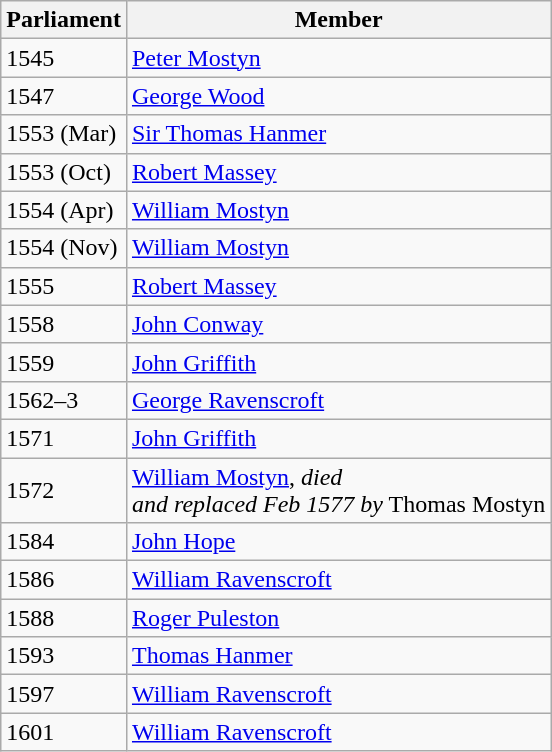<table class="wikitable">
<tr>
<th>Parliament</th>
<th>Member</th>
</tr>
<tr>
<td>1545</td>
<td><a href='#'>Peter Mostyn</a></td>
</tr>
<tr>
<td>1547</td>
<td><a href='#'>George Wood</a></td>
</tr>
<tr>
<td>1553 (Mar)</td>
<td><a href='#'>Sir Thomas Hanmer</a></td>
</tr>
<tr>
<td>1553 (Oct)</td>
<td><a href='#'>Robert Massey</a></td>
</tr>
<tr>
<td>1554 (Apr)</td>
<td><a href='#'>William Mostyn</a></td>
</tr>
<tr>
<td>1554 (Nov)</td>
<td><a href='#'>William Mostyn</a></td>
</tr>
<tr>
<td>1555</td>
<td><a href='#'>Robert Massey</a></td>
</tr>
<tr>
<td>1558</td>
<td><a href='#'>John Conway</a></td>
</tr>
<tr>
<td>1559</td>
<td><a href='#'>John Griffith</a></td>
</tr>
<tr>
<td>1562–3</td>
<td><a href='#'>George Ravenscroft</a></td>
</tr>
<tr>
<td>1571</td>
<td><a href='#'>John Griffith</a>  </td>
</tr>
<tr>
<td>1572</td>
<td><a href='#'>William Mostyn</a>, <em>died <br> and replaced Feb 1577 by</em> Thomas Mostyn </td>
</tr>
<tr>
<td>1584</td>
<td><a href='#'>John Hope</a></td>
</tr>
<tr>
<td>1586</td>
<td><a href='#'>William Ravenscroft</a></td>
</tr>
<tr>
<td>1588</td>
<td><a href='#'>Roger Puleston</a></td>
</tr>
<tr>
<td>1593</td>
<td><a href='#'>Thomas Hanmer</a></td>
</tr>
<tr>
<td>1597</td>
<td><a href='#'>William Ravenscroft</a></td>
</tr>
<tr>
<td>1601</td>
<td><a href='#'>William Ravenscroft</a></td>
</tr>
</table>
